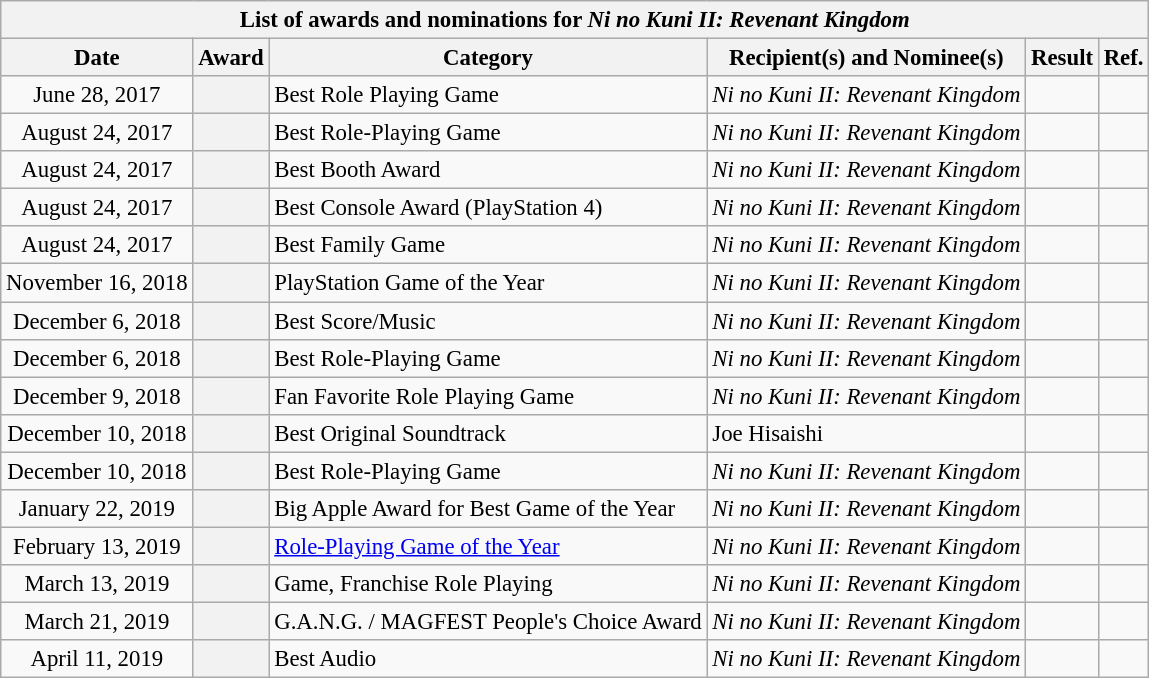<table class="wikitable sortable plainrowheaders collapsible collapsed" style="font-size:95%; border:none; margin:0;">
<tr valign="bottom">
<th scope="col" colspan="6">List of awards and nominations for <em>Ni no Kuni II: Revenant Kingdom</em></th>
</tr>
<tr>
<th scope="col">Date</th>
<th scope="col">Award</th>
<th scope="col">Category</th>
<th scope="col">Recipient(s) and Nominee(s)</th>
<th scope="col">Result</th>
<th scope="col" class="unsortable">Ref.</th>
</tr>
<tr valign="top">
<td style="text-align:center;">June 28, 2017</td>
<th scope="row"></th>
<td>Best Role Playing Game</td>
<td><em>Ni no Kuni II: Revenant Kingdom</em></td>
<td></td>
<td style="text-align:center;"></td>
</tr>
<tr valign="top">
<td style="text-align:center;">August 24, 2017</td>
<th scope="row"></th>
<td>Best Role-Playing Game</td>
<td><em>Ni no Kuni II: Revenant Kingdom</em></td>
<td></td>
<td style="text-align:center;"></td>
</tr>
<tr valign="top">
<td style="text-align:center;">August 24, 2017</td>
<th scope="row"></th>
<td>Best Booth Award</td>
<td><em>Ni no Kuni II: Revenant Kingdom</em></td>
<td></td>
<td style="text-align:center;"></td>
</tr>
<tr valign="top">
<td style="text-align:center;">August 24, 2017</td>
<th scope="row"></th>
<td>Best Console Award (PlayStation 4)</td>
<td><em>Ni no Kuni II: Revenant Kingdom</em></td>
<td></td>
<td style="text-align:center;"></td>
</tr>
<tr valign="top">
<td style="text-align:center;">August 24, 2017</td>
<th scope="row"></th>
<td>Best Family Game</td>
<td><em>Ni no Kuni II: Revenant Kingdom</em></td>
<td></td>
<td style="text-align:center;"></td>
</tr>
<tr valign="top">
<td style="text-align:center;">November 16, 2018</td>
<th scope="row"></th>
<td>PlayStation Game of the Year</td>
<td><em>Ni no Kuni II: Revenant Kingdom</em></td>
<td></td>
<td style="text-align:center;"></td>
</tr>
<tr valign="top">
<td style="text-align:center;">December 6, 2018</td>
<th scope="row"></th>
<td>Best Score/Music</td>
<td><em>Ni no Kuni II: Revenant Kingdom</em></td>
<td></td>
<td style="text-align:center;"></td>
</tr>
<tr valign="top">
<td style="text-align:center;">December 6, 2018</td>
<th scope="row"></th>
<td>Best Role-Playing Game</td>
<td><em>Ni no Kuni II: Revenant Kingdom</em></td>
<td></td>
<td style="text-align:center;"></td>
</tr>
<tr valign="top">
<td style="text-align:center;">December 9, 2018</td>
<th scope="row"></th>
<td>Fan Favorite Role Playing Game</td>
<td><em>Ni no Kuni II: Revenant Kingdom</em></td>
<td></td>
<td style="text-align:center;"></td>
</tr>
<tr valign="top">
<td style="text-align:center;">December 10, 2018</td>
<th scope="row"></th>
<td>Best Original Soundtrack</td>
<td>Joe Hisaishi</td>
<td></td>
<td style="text-align:center;"></td>
</tr>
<tr valign="top">
<td style="text-align:center;">December 10, 2018</td>
<th scope="row"></th>
<td>Best Role-Playing Game</td>
<td><em>Ni no Kuni II: Revenant Kingdom</em></td>
<td></td>
<td style="text-align:center;"></td>
</tr>
<tr valign="top">
<td style="text-align:center;">January 22, 2019</td>
<th scope="row"></th>
<td>Big Apple Award for Best Game of the Year</td>
<td><em>Ni no Kuni II: Revenant Kingdom</em></td>
<td></td>
<td style="text-align:center;"></td>
</tr>
<tr valign="top">
<td style="text-align:center;">February 13, 2019</td>
<th scope="row"></th>
<td><a href='#'>Role-Playing Game of the Year</a></td>
<td><em>Ni no Kuni II: Revenant Kingdom</em></td>
<td></td>
<td style="text-align:center;"></td>
</tr>
<tr valign="top">
<td style="text-align:center;">March 13, 2019</td>
<th scope="row"></th>
<td>Game, Franchise Role Playing</td>
<td><em>Ni no Kuni II: Revenant Kingdom</em></td>
<td></td>
<td style="text-align:center;"></td>
</tr>
<tr valign="top">
<td style="text-align:center;">March 21, 2019</td>
<th scope="row"></th>
<td>G.A.N.G. / MAGFEST People's Choice Award</td>
<td><em>Ni no Kuni II: Revenant Kingdom</em></td>
<td></td>
<td style="text-align:center;"></td>
</tr>
<tr valign="top">
<td style="text-align:center;">April 11, 2019</td>
<th scope="row"></th>
<td>Best Audio</td>
<td><em>Ni no Kuni II: Revenant Kingdom</em></td>
<td></td>
<td style="text-align:center;"></td>
</tr>
</table>
